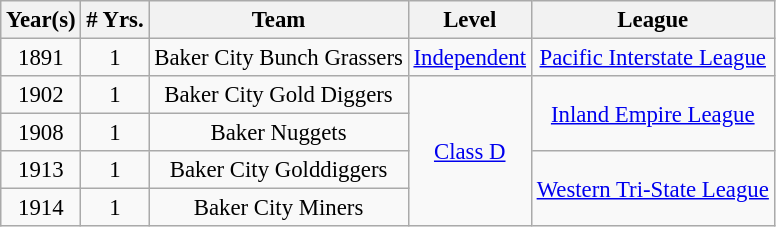<table class="wikitable" style="text-align:center; font-size: 95%;">
<tr>
<th>Year(s)</th>
<th># Yrs.</th>
<th>Team</th>
<th>Level</th>
<th>League</th>
</tr>
<tr>
<td>1891</td>
<td>1</td>
<td>Baker City Bunch Grassers</td>
<td><a href='#'>Independent</a></td>
<td><a href='#'>Pacific Interstate League</a></td>
</tr>
<tr>
<td>1902</td>
<td>1</td>
<td>Baker City Gold Diggers</td>
<td rowspan=4><a href='#'>Class D</a></td>
<td rowspan=2><a href='#'>Inland Empire League</a></td>
</tr>
<tr>
<td>1908</td>
<td>1</td>
<td>Baker Nuggets</td>
</tr>
<tr>
<td>1913</td>
<td>1</td>
<td>Baker City Golddiggers</td>
<td rowspan=2><a href='#'>Western Tri-State League</a></td>
</tr>
<tr>
<td>1914</td>
<td>1</td>
<td>Baker City Miners</td>
</tr>
</table>
